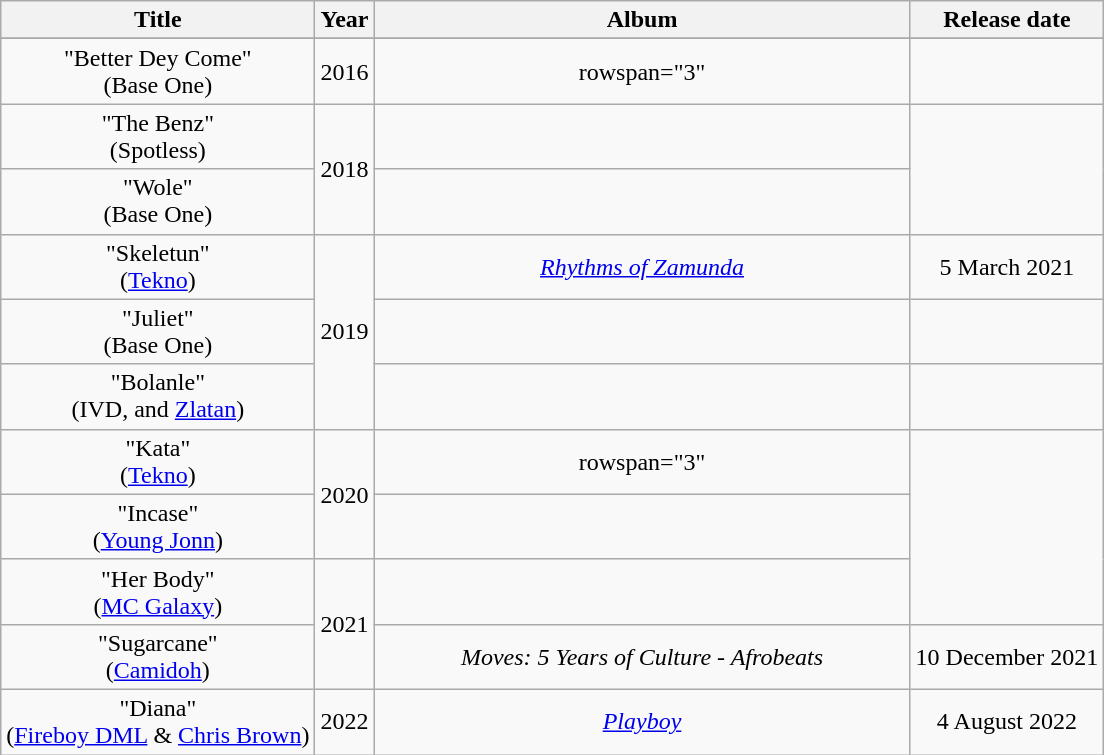<table class="wikitable plainrowheaders" style="text-align:center;" border="1">
<tr>
<th>Title</th>
<th>Year</th>
<th width="350">Album</th>
<th>Release date</th>
</tr>
<tr>
</tr>
<tr>
<td>"Better Dey Come" <br><span>(Base One)</span></td>
<td rowspan="1">2016</td>
<td>rowspan="3" </td>
<td></td>
</tr>
<tr>
<td>"The Benz" <br><span>(Spotless)</span></td>
<td rowspan="2">2018</td>
<td></td>
</tr>
<tr>
<td>"Wole" <br><span>(Base One)</span></td>
<td></td>
</tr>
<tr>
<td>"Skeletun" <br><span>(<a href='#'>Tekno</a>)</span></td>
<td rowspan="3">2019</td>
<td><em><a href='#'>Rhythms of Zamunda</a></em></td>
<td>5 March 2021</td>
</tr>
<tr>
<td>"Juliet" <br><span>(Base One)</span></td>
<td></td>
<td></td>
</tr>
<tr>
<td>"Bolanle" <br><span>(IVD, and <a href='#'>Zlatan</a>)</span></td>
<td></td>
<td></td>
</tr>
<tr>
<td>"Kata" <br><span>(<a href='#'>Tekno</a>)</span></td>
<td rowspan="2">2020</td>
<td>rowspan="3" </td>
</tr>
<tr>
<td>"Incase" <br><span>(<a href='#'>Young Jonn</a>)</span></td>
<td></td>
</tr>
<tr>
<td>"Her Body" <br><span>(<a href='#'>MC Galaxy</a>)</span></td>
<td rowspan="2">2021</td>
<td></td>
</tr>
<tr>
<td>"Sugarcane" <br><span>(<a href='#'>Camidoh</a>)</span></td>
<td><em>Moves: 5 Years of Culture - Afrobeats</em></td>
<td>10 December 2021</td>
</tr>
<tr>
<td>"Diana" <br><span>(<a href='#'>Fireboy DML</a> & <a href='#'>Chris Brown</a>)</span></td>
<td>2022</td>
<td><em><a href='#'>Playboy</a></em></td>
<td>4 August 2022</td>
</tr>
</table>
